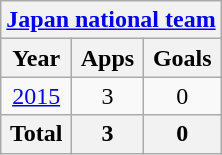<table class="wikitable" style="text-align:center">
<tr>
<th colspan=3><a href='#'>Japan national team</a></th>
</tr>
<tr>
<th>Year</th>
<th>Apps</th>
<th>Goals</th>
</tr>
<tr>
<td><a href='#'>2015</a></td>
<td>3</td>
<td>0</td>
</tr>
<tr>
<th>Total</th>
<th>3</th>
<th>0</th>
</tr>
</table>
